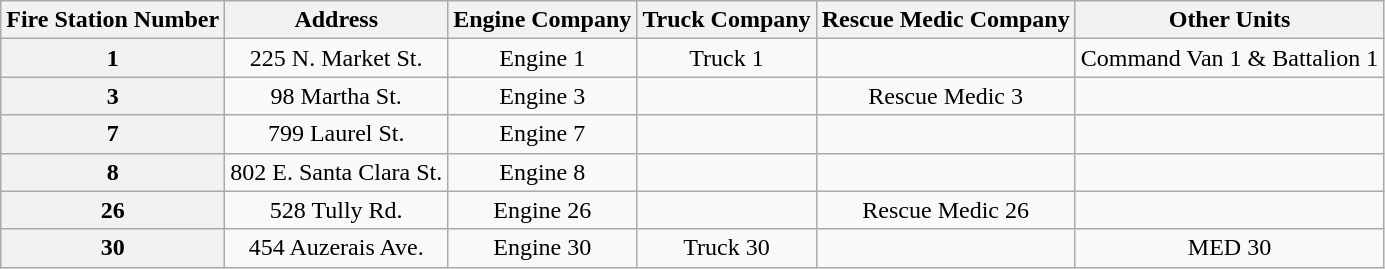<table class=wikitable style="text-align:center;">
<tr>
<th>Fire Station Number</th>
<th>Address</th>
<th>Engine Company</th>
<th>Truck Company</th>
<th>Rescue Medic Company</th>
<th>Other Units</th>
</tr>
<tr>
<th>1</th>
<td>225 N. Market St.</td>
<td>Engine 1</td>
<td>Truck 1</td>
<td></td>
<td>Command Van 1 & Battalion 1</td>
</tr>
<tr>
<th>3</th>
<td>98 Martha St.</td>
<td>Engine 3</td>
<td></td>
<td>Rescue Medic 3</td>
<td></td>
</tr>
<tr>
<th>7</th>
<td>799 Laurel St.</td>
<td>Engine 7</td>
<td></td>
<td></td>
<td></td>
</tr>
<tr>
<th>8</th>
<td>802 E. Santa Clara St.</td>
<td>Engine 8</td>
<td></td>
<td></td>
<td></td>
</tr>
<tr>
<th>26</th>
<td>528 Tully Rd.</td>
<td>Engine 26</td>
<td></td>
<td>Rescue Medic 26</td>
<td></td>
</tr>
<tr>
<th>30</th>
<td>454 Auzerais Ave.</td>
<td>Engine 30</td>
<td>Truck 30</td>
<td></td>
<td>MED 30</td>
</tr>
</table>
